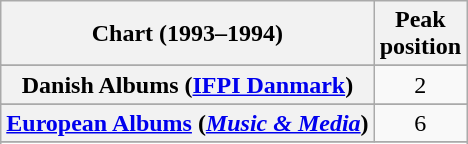<table class="wikitable sortable plainrowheaders" style="text-align:center">
<tr>
<th scope="col">Chart (1993–1994)</th>
<th scope="col">Peak<br>position</th>
</tr>
<tr>
</tr>
<tr>
<th scope="row">Danish Albums (<a href='#'>IFPI Danmark</a>)</th>
<td>2</td>
</tr>
<tr>
</tr>
<tr>
<th scope="row"><a href='#'>European Albums</a> (<em><a href='#'>Music & Media</a></em>)</th>
<td>6</td>
</tr>
<tr>
</tr>
<tr>
</tr>
<tr>
</tr>
<tr>
</tr>
<tr>
</tr>
<tr>
</tr>
<tr>
</tr>
<tr>
</tr>
</table>
